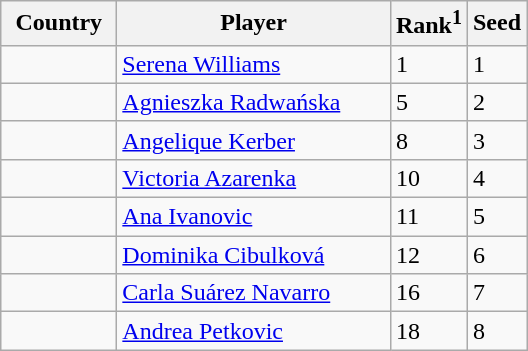<table class="wikitable">
<tr>
<th width="70">Country</th>
<th width="175">Player</th>
<th>Rank<sup>1</sup></th>
<th>Seed</th>
</tr>
<tr>
<td></td>
<td><a href='#'>Serena Williams</a></td>
<td>1</td>
<td>1</td>
</tr>
<tr>
<td></td>
<td><a href='#'>Agnieszka Radwańska</a></td>
<td>5</td>
<td>2</td>
</tr>
<tr>
<td></td>
<td><a href='#'>Angelique Kerber</a></td>
<td>8</td>
<td>3</td>
</tr>
<tr>
<td></td>
<td><a href='#'>Victoria Azarenka</a></td>
<td>10</td>
<td>4</td>
</tr>
<tr>
<td></td>
<td><a href='#'>Ana Ivanovic</a></td>
<td>11</td>
<td>5</td>
</tr>
<tr>
<td></td>
<td><a href='#'>Dominika Cibulková</a></td>
<td>12</td>
<td>6</td>
</tr>
<tr>
<td></td>
<td><a href='#'>Carla Suárez Navarro</a></td>
<td>16</td>
<td>7</td>
</tr>
<tr>
<td></td>
<td><a href='#'>Andrea Petkovic</a></td>
<td>18</td>
<td>8</td>
</tr>
</table>
